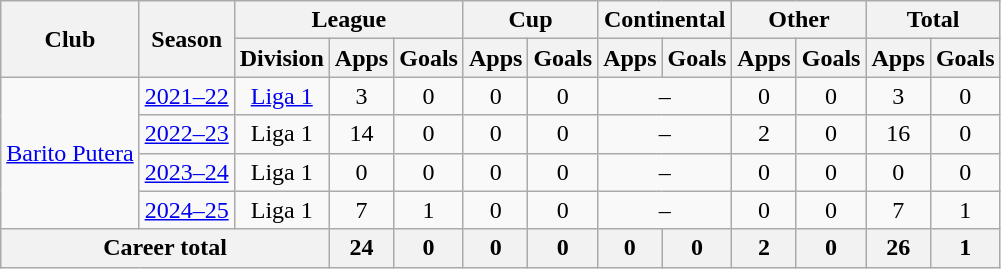<table class="wikitable" style="text-align: center">
<tr>
<th rowspan="2">Club</th>
<th rowspan="2">Season</th>
<th colspan="3">League</th>
<th colspan="2">Cup</th>
<th colspan="2">Continental</th>
<th colspan="2">Other</th>
<th colspan="2">Total</th>
</tr>
<tr>
<th>Division</th>
<th>Apps</th>
<th>Goals</th>
<th>Apps</th>
<th>Goals</th>
<th>Apps</th>
<th>Goals</th>
<th>Apps</th>
<th>Goals</th>
<th>Apps</th>
<th>Goals</th>
</tr>
<tr>
<td rowspan="4"><a href='#'>Barito Putera</a></td>
<td><a href='#'>2021–22</a></td>
<td rowspan="1" valign="center"><a href='#'>Liga 1</a></td>
<td>3</td>
<td>0</td>
<td>0</td>
<td>0</td>
<td colspan="2">–</td>
<td>0</td>
<td>0</td>
<td>3</td>
<td>0</td>
</tr>
<tr>
<td><a href='#'>2022–23</a></td>
<td rowspan="1" valign="center">Liga 1</td>
<td>14</td>
<td>0</td>
<td>0</td>
<td>0</td>
<td colspan=2>–</td>
<td>2</td>
<td>0</td>
<td>16</td>
<td>0</td>
</tr>
<tr>
<td><a href='#'>2023–24</a></td>
<td>Liga 1</td>
<td>0</td>
<td>0</td>
<td>0</td>
<td>0</td>
<td colspan="2">–</td>
<td>0</td>
<td>0</td>
<td>0</td>
<td>0</td>
</tr>
<tr>
<td><a href='#'>2024–25</a></td>
<td>Liga 1</td>
<td>7</td>
<td>1</td>
<td>0</td>
<td>0</td>
<td colspan="2">–</td>
<td>0</td>
<td>0</td>
<td>7</td>
<td>1</td>
</tr>
<tr>
<th colspan=3>Career total</th>
<th>24</th>
<th>0</th>
<th>0</th>
<th>0</th>
<th>0</th>
<th>0</th>
<th>2</th>
<th>0</th>
<th>26</th>
<th>1</th>
</tr>
</table>
